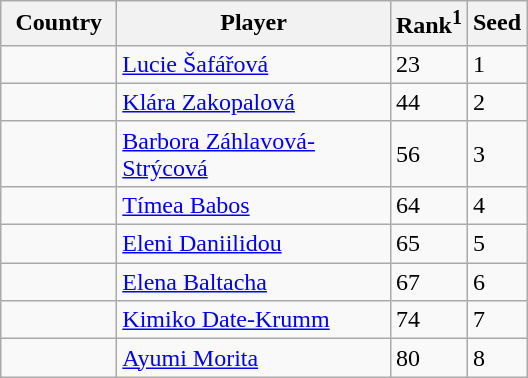<table class="sortable wikitable">
<tr>
<th width="70">Country</th>
<th width="175">Player</th>
<th>Rank<sup>1</sup></th>
<th>Seed</th>
</tr>
<tr>
<td></td>
<td><a href='#'>Lucie Šafářová</a></td>
<td>23</td>
<td>1</td>
</tr>
<tr>
<td></td>
<td><a href='#'>Klára Zakopalová</a></td>
<td>44</td>
<td>2</td>
</tr>
<tr>
<td></td>
<td><a href='#'>Barbora Záhlavová-Strýcová</a></td>
<td>56</td>
<td>3</td>
</tr>
<tr>
<td></td>
<td><a href='#'>Tímea Babos</a></td>
<td>64</td>
<td>4</td>
</tr>
<tr>
<td></td>
<td><a href='#'>Eleni Daniilidou</a></td>
<td>65</td>
<td>5</td>
</tr>
<tr>
<td></td>
<td><a href='#'>Elena Baltacha</a></td>
<td>67</td>
<td>6</td>
</tr>
<tr>
<td></td>
<td><a href='#'>Kimiko Date-Krumm</a></td>
<td>74</td>
<td>7</td>
</tr>
<tr>
<td></td>
<td><a href='#'>Ayumi Morita</a></td>
<td>80</td>
<td>8</td>
</tr>
</table>
